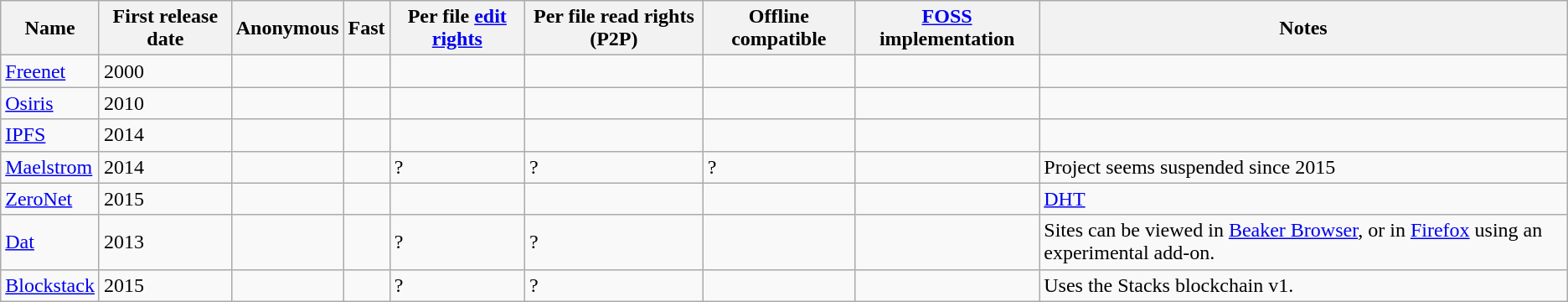<table class="wikitable sortable">
<tr>
<th>Name</th>
<th>First release date</th>
<th>Anonymous</th>
<th>Fast</th>
<th>Per file <a href='#'>edit rights</a></th>
<th>Per file read rights (P2P)</th>
<th>Offline compatible</th>
<th><a href='#'>FOSS</a> implementation</th>
<th>Notes</th>
</tr>
<tr>
<td><a href='#'>Freenet</a></td>
<td>2000</td>
<td></td>
<td></td>
<td></td>
<td></td>
<td></td>
<td></td>
<td></td>
</tr>
<tr>
<td><a href='#'>Osiris</a></td>
<td>2010</td>
<td></td>
<td></td>
<td></td>
<td></td>
<td></td>
<td></td>
<td></td>
</tr>
<tr>
<td><a href='#'>IPFS</a></td>
<td>2014</td>
<td></td>
<td></td>
<td></td>
<td></td>
<td></td>
<td></td>
<td></td>
</tr>
<tr>
<td><a href='#'>Maelstrom</a></td>
<td>2014</td>
<td></td>
<td></td>
<td>?</td>
<td>?</td>
<td>?</td>
<td></td>
<td>Project seems suspended since 2015</td>
</tr>
<tr>
<td><a href='#'>ZeroNet</a></td>
<td>2015</td>
<td></td>
<td></td>
<td></td>
<td></td>
<td></td>
<td></td>
<td><a href='#'>DHT</a></td>
</tr>
<tr>
<td><a href='#'>Dat</a></td>
<td>2013</td>
<td></td>
<td></td>
<td>?</td>
<td>?</td>
<td></td>
<td></td>
<td>Sites can be viewed in <a href='#'>Beaker Browser</a>, or in <a href='#'>Firefox</a> using an experimental add-on.</td>
</tr>
<tr>
<td><a href='#'>Blockstack</a></td>
<td>2015</td>
<td></td>
<td></td>
<td>?</td>
<td>?</td>
<td></td>
<td></td>
<td>Uses the Stacks blockchain v1.</td>
</tr>
</table>
